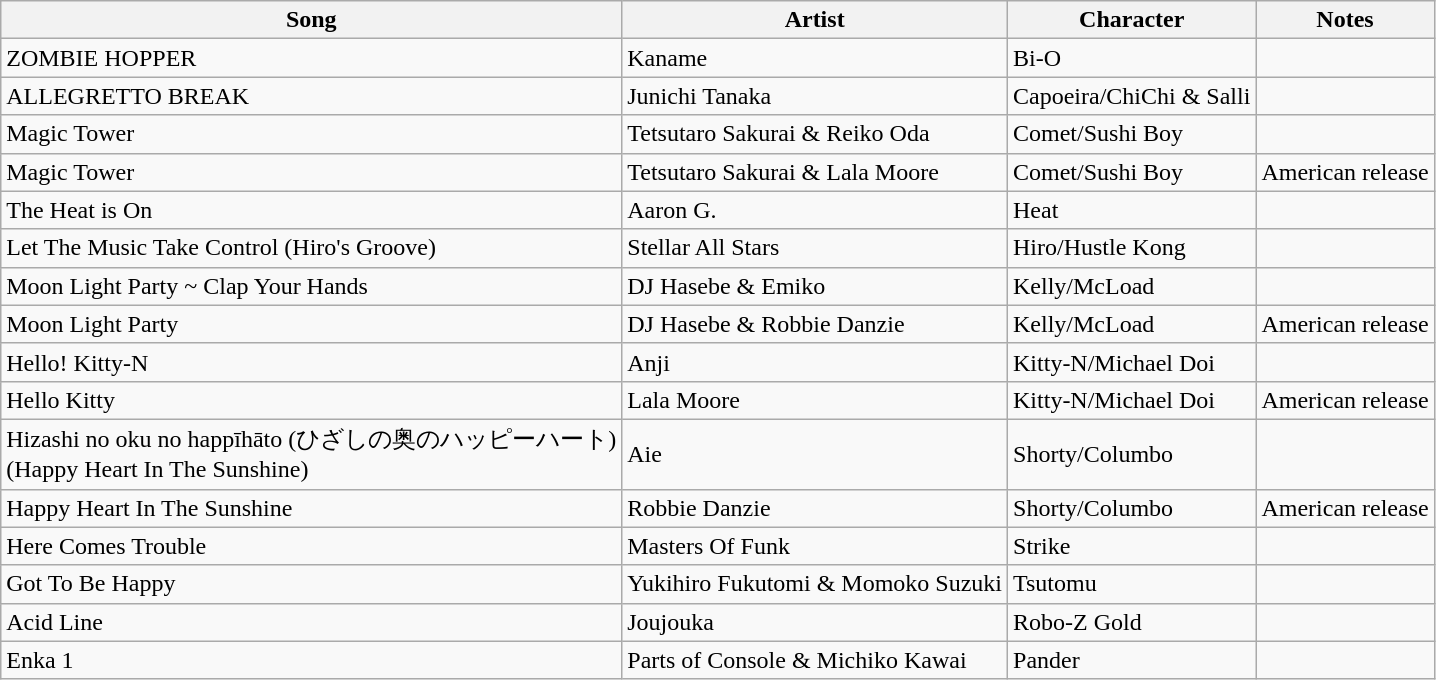<table class="wikitable">
<tr>
<th>Song</th>
<th>Artist</th>
<th>Character</th>
<th>Notes</th>
</tr>
<tr>
<td>ZOMBIE HOPPER</td>
<td>Kaname</td>
<td>Bi-O</td>
<td></td>
</tr>
<tr>
<td>ALLEGRETTO BREAK</td>
<td>Junichi Tanaka</td>
<td>Capoeira/ChiChi & Salli</td>
<td></td>
</tr>
<tr>
<td>Magic Tower</td>
<td>Tetsutaro Sakurai & Reiko Oda</td>
<td>Comet/Sushi Boy</td>
<td></td>
</tr>
<tr>
<td>Magic Tower</td>
<td>Tetsutaro Sakurai & Lala Moore</td>
<td>Comet/Sushi Boy</td>
<td>American release</td>
</tr>
<tr>
<td>The Heat is On</td>
<td>Aaron G.</td>
<td>Heat</td>
<td></td>
</tr>
<tr>
<td>Let The Music Take Control (Hiro's Groove)</td>
<td>Stellar All Stars</td>
<td>Hiro/Hustle Kong</td>
<td></td>
</tr>
<tr>
<td>Moon Light Party ~ Clap Your Hands</td>
<td>DJ Hasebe & Emiko</td>
<td>Kelly/McLoad</td>
<td></td>
</tr>
<tr>
<td>Moon Light Party</td>
<td>DJ Hasebe & Robbie Danzie</td>
<td>Kelly/McLoad</td>
<td>American release</td>
</tr>
<tr>
<td>Hello! Kitty-N</td>
<td>Anji</td>
<td>Kitty-N/Michael Doi</td>
<td></td>
</tr>
<tr>
<td>Hello Kitty</td>
<td>Lala Moore</td>
<td>Kitty-N/Michael Doi</td>
<td>American release</td>
</tr>
<tr>
<td>Hizashi no oku no happīhāto (ひざしの奥のハッピーハート)<br>(Happy Heart In The Sunshine)</td>
<td>Aie</td>
<td>Shorty/Columbo</td>
<td></td>
</tr>
<tr>
<td>Happy Heart In The Sunshine</td>
<td>Robbie Danzie</td>
<td>Shorty/Columbo</td>
<td>American release</td>
</tr>
<tr>
<td>Here Comes Trouble</td>
<td>Masters Of Funk</td>
<td>Strike</td>
<td></td>
</tr>
<tr>
<td>Got To Be Happy</td>
<td>Yukihiro Fukutomi & Momoko Suzuki</td>
<td>Tsutomu</td>
<td></td>
</tr>
<tr>
<td>Acid Line</td>
<td>Joujouka</td>
<td>Robo-Z Gold</td>
<td></td>
</tr>
<tr>
<td>Enka 1</td>
<td>Parts of Console & Michiko Kawai</td>
<td>Pander</td>
<td></td>
</tr>
</table>
